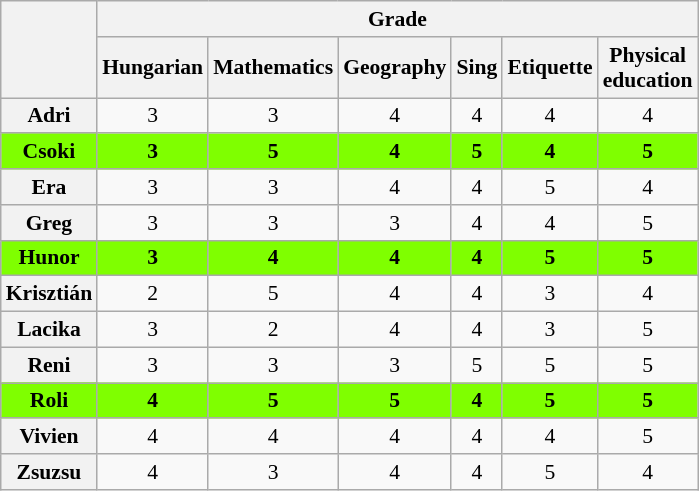<table class="wikitable" style="text-align: center; font-size:90%; width: 25%">
<tr>
<th rowspan="2" style="width: 5%;"></th>
<th colspan="6" style="width: 5%;">Grade</th>
</tr>
<tr>
<th>Hungarian</th>
<th>Mathematics</th>
<th>Geography</th>
<th>Sing</th>
<th>Etiquette</th>
<th>Physical education</th>
</tr>
<tr>
<th>Adri</th>
<td>3</td>
<td>3</td>
<td>4</td>
<td>4</td>
<td>4</td>
<td>4</td>
</tr>
<tr style="background:#7FFF00" |>
<th style="background:#7FFF00">Csoki</th>
<td><strong>3</strong></td>
<td><strong>5</strong></td>
<td><strong>4</strong></td>
<td><strong>5</strong></td>
<td><strong>4</strong></td>
<td><strong>5</strong></td>
</tr>
<tr>
<th>Era</th>
<td>3</td>
<td>3</td>
<td>4</td>
<td>4</td>
<td>5</td>
<td>4</td>
</tr>
<tr>
<th>Greg</th>
<td>3</td>
<td>3</td>
<td>3</td>
<td>4</td>
<td>4</td>
<td>5</td>
</tr>
<tr style="background:#7FFF00" |>
<th style="background:#7FFF00">Hunor</th>
<td><strong>3</strong></td>
<td><strong>4</strong></td>
<td><strong>4</strong></td>
<td><strong>4</strong></td>
<td><strong>5</strong></td>
<td><strong>5</strong></td>
</tr>
<tr>
<th>Krisztián</th>
<td>2</td>
<td>5</td>
<td>4</td>
<td>4</td>
<td>3</td>
<td>4</td>
</tr>
<tr>
<th>Lacika</th>
<td>3</td>
<td>2</td>
<td>4</td>
<td>4</td>
<td>3</td>
<td>5</td>
</tr>
<tr>
<th>Reni</th>
<td>3</td>
<td>3</td>
<td>3</td>
<td>5</td>
<td>5</td>
<td>5</td>
</tr>
<tr style="background:#7FFF00" |>
<th style="background:#7FFF00">Roli</th>
<td><strong>4</strong></td>
<td><strong>5</strong></td>
<td><strong>5</strong></td>
<td><strong>4</strong></td>
<td><strong>5</strong></td>
<td><strong>5</strong></td>
</tr>
<tr>
<th>Vivien</th>
<td>4</td>
<td>4</td>
<td>4</td>
<td>4</td>
<td>4</td>
<td>5</td>
</tr>
<tr>
<th>Zsuzsu</th>
<td>4</td>
<td>3</td>
<td>4</td>
<td>4</td>
<td>5</td>
<td>4</td>
</tr>
</table>
